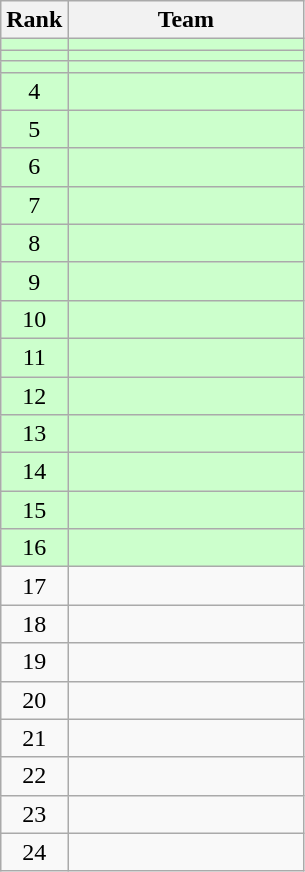<table class=wikitable style="text-align:center;">
<tr>
<th>Rank</th>
<th width=150>Team</th>
</tr>
<tr bgcolor=#ccffcc>
<td></td>
<td align=left></td>
</tr>
<tr bgcolor=#ccffcc>
<td></td>
<td align=left></td>
</tr>
<tr bgcolor=#ccffcc>
<td></td>
<td align=left></td>
</tr>
<tr bgcolor=#ccffcc>
<td>4</td>
<td align=left></td>
</tr>
<tr bgcolor=#ccffcc>
<td>5</td>
<td align=left></td>
</tr>
<tr bgcolor=#ccffcc>
<td>6</td>
<td align=left></td>
</tr>
<tr bgcolor=#ccffcc>
<td>7</td>
<td align=left></td>
</tr>
<tr bgcolor=#ccffcc>
<td>8</td>
<td align=left></td>
</tr>
<tr bgcolor=#ccffcc>
<td>9</td>
<td align=left></td>
</tr>
<tr bgcolor=#ccffcc>
<td>10</td>
<td align=left></td>
</tr>
<tr bgcolor=#ccffcc>
<td>11</td>
<td align=left></td>
</tr>
<tr bgcolor=#ccffcc>
<td>12</td>
<td align=left></td>
</tr>
<tr bgcolor=#ccffcc>
<td>13</td>
<td align=left></td>
</tr>
<tr bgcolor=#ccffcc>
<td>14</td>
<td align=left></td>
</tr>
<tr bgcolor=#ccffcc>
<td>15</td>
<td align=left></td>
</tr>
<tr bgcolor=#ccffcc>
<td>16</td>
<td align=left></td>
</tr>
<tr>
<td>17</td>
<td align=left></td>
</tr>
<tr>
<td>18</td>
<td align=left></td>
</tr>
<tr>
<td>19</td>
<td align=left></td>
</tr>
<tr>
<td>20</td>
<td align=left></td>
</tr>
<tr>
<td>21</td>
<td align=left></td>
</tr>
<tr>
<td>22</td>
<td align=left></td>
</tr>
<tr>
<td>23</td>
<td align=left></td>
</tr>
<tr>
<td>24</td>
<td align=left></td>
</tr>
</table>
